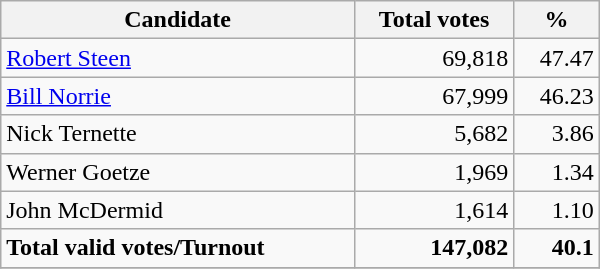<table class="wikitable" width="400">
<tr>
<th align="left">Candidate</th>
<th align="right">Total votes</th>
<th align="right">%</th>
</tr>
<tr>
<td align="left"><a href='#'>Robert Steen</a></td>
<td align="right">69,818</td>
<td align="right">47.47</td>
</tr>
<tr>
<td align="left"><a href='#'>Bill Norrie</a></td>
<td align="right">67,999</td>
<td align="right">46.23</td>
</tr>
<tr>
<td align="left">Nick Ternette</td>
<td align="right">5,682</td>
<td align="right">3.86</td>
</tr>
<tr>
<td align="left">Werner Goetze</td>
<td align="right">1,969</td>
<td align="right">1.34</td>
</tr>
<tr>
<td align="left">John McDermid</td>
<td align="right">1,614</td>
<td align="right">1.10</td>
</tr>
<tr>
<td align="left"><strong>Total valid votes/Turnout</strong></td>
<td align="right"><strong>147,082</strong></td>
<td align="right"><strong>40.1</strong></td>
</tr>
<tr>
</tr>
</table>
